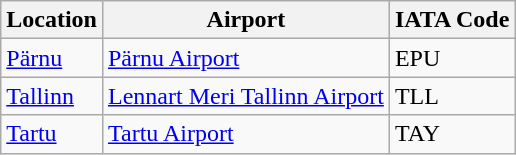<table class="wikitable">
<tr>
<th>Location</th>
<th>Airport</th>
<th>IATA Code</th>
</tr>
<tr>
<td><a href='#'>Pärnu</a></td>
<td><a href='#'>Pärnu Airport</a></td>
<td>EPU</td>
</tr>
<tr>
<td><a href='#'>Tallinn</a></td>
<td><a href='#'>Lennart Meri Tallinn Airport</a></td>
<td>TLL</td>
</tr>
<tr>
<td><a href='#'>Tartu</a></td>
<td><a href='#'>Tartu Airport</a></td>
<td>TAY</td>
</tr>
</table>
